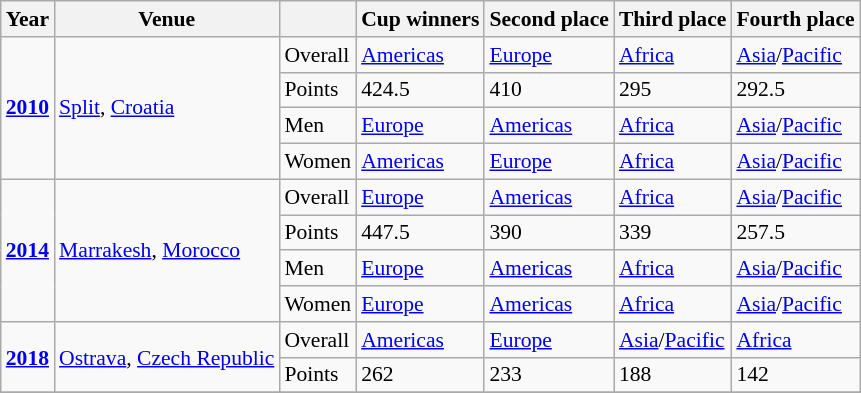<table style="font-size:90%;" class="wikitable">
<tr>
<th>Year</th>
<th>Venue</th>
<th></th>
<th>Cup winners</th>
<th>Second place</th>
<th>Third place</th>
<th>Fourth place</th>
</tr>
<tr>
<td rowspan=4><strong><a href='#'>2010</a></strong></td>
<td rowspan=4><a href='#'>Split</a>, <a href='#'>Croatia</a></td>
<td>Overall</td>
<td> <a href='#'>Americas</a></td>
<td> <a href='#'>Europe</a></td>
<td> <a href='#'>Africa</a></td>
<td><a href='#'>Asia</a>/<a href='#'>Pacific</a></td>
</tr>
<tr>
<td>Points</td>
<td>424.5</td>
<td>410</td>
<td>295</td>
<td>292.5</td>
</tr>
<tr>
<td>Men</td>
<td> <a href='#'>Europe</a></td>
<td> <a href='#'>Americas</a></td>
<td> <a href='#'>Africa</a></td>
<td><a href='#'>Asia</a>/<a href='#'>Pacific</a></td>
</tr>
<tr>
<td>Women</td>
<td> <a href='#'>Americas</a></td>
<td> <a href='#'>Europe</a></td>
<td> <a href='#'>Africa</a></td>
<td><a href='#'>Asia</a>/<a href='#'>Pacific</a></td>
</tr>
<tr>
<td rowspan=4><strong><a href='#'>2014</a></strong></td>
<td rowspan=4><a href='#'>Marrakesh</a>, <a href='#'>Morocco</a></td>
<td>Overall</td>
<td> <a href='#'>Europe</a></td>
<td> <a href='#'>Americas</a></td>
<td> <a href='#'>Africa</a></td>
<td><a href='#'>Asia</a>/<a href='#'>Pacific</a></td>
</tr>
<tr>
<td>Points</td>
<td>447.5</td>
<td>390</td>
<td>339</td>
<td>257.5</td>
</tr>
<tr>
<td>Men</td>
<td> <a href='#'>Europe</a></td>
<td> <a href='#'>Americas</a></td>
<td> <a href='#'>Africa</a></td>
<td><a href='#'>Asia</a>/<a href='#'>Pacific</a></td>
</tr>
<tr>
<td>Women</td>
<td> <a href='#'>Europe</a></td>
<td> <a href='#'>Americas</a></td>
<td> <a href='#'>Africa</a></td>
<td><a href='#'>Asia</a>/<a href='#'>Pacific</a></td>
</tr>
<tr>
<td rowspan=2><strong><a href='#'>2018</a></strong></td>
<td rowspan=2><a href='#'>Ostrava</a>, <a href='#'>Czech Republic</a></td>
<td>Overall</td>
<td> <a href='#'>Americas</a></td>
<td>  <a href='#'>Europe</a></td>
<td><a href='#'>Asia</a>/<a href='#'>Pacific</a></td>
<td> <a href='#'>Africa</a></td>
</tr>
<tr>
<td>Points</td>
<td>262</td>
<td>233</td>
<td>188</td>
<td>142</td>
</tr>
<tr>
</tr>
</table>
